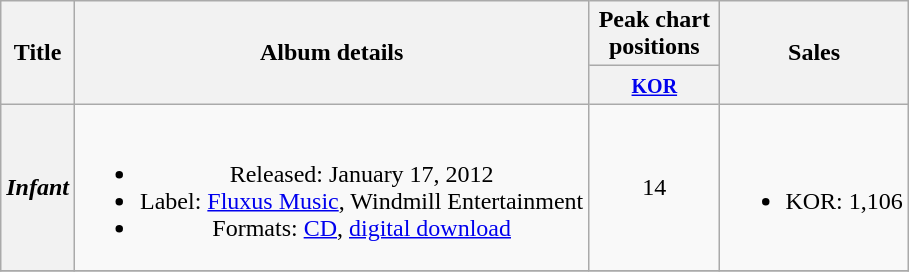<table class="wikitable plainrowheaders" style="text-align:center;">
<tr>
<th scope="col" rowspan="2">Title</th>
<th scope="col" rowspan="2">Album details</th>
<th scope="col" colspan="1" style="width:5em;">Peak chart positions</th>
<th scope="col" rowspan="2">Sales</th>
</tr>
<tr>
<th><small><a href='#'>KOR</a></small><br></th>
</tr>
<tr>
<th scope="row"><em>Infant</em></th>
<td><br><ul><li>Released: January 17, 2012</li><li>Label: <a href='#'>Fluxus Music</a>, Windmill Entertainment</li><li>Formats: <a href='#'>CD</a>, <a href='#'>digital download</a></li></ul></td>
<td>14</td>
<td><br><ul><li>KOR: 1,106</li></ul></td>
</tr>
<tr>
</tr>
</table>
